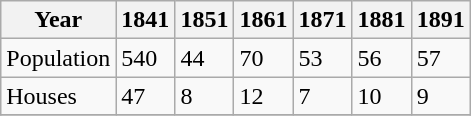<table class="wikitable">
<tr>
<th>Year</th>
<th>1841</th>
<th>1851</th>
<th>1861</th>
<th>1871</th>
<th>1881</th>
<th>1891</th>
</tr>
<tr>
<td>Population</td>
<td>540</td>
<td>44</td>
<td>70</td>
<td>53</td>
<td>56</td>
<td>57</td>
</tr>
<tr>
<td>Houses</td>
<td>47</td>
<td>8</td>
<td>12</td>
<td>7</td>
<td>10</td>
<td>9</td>
</tr>
<tr>
</tr>
</table>
